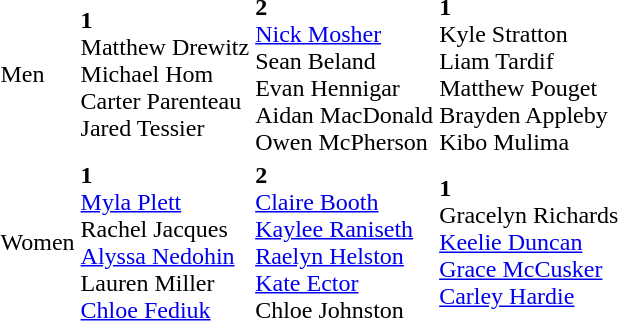<table>
<tr>
<td>Men</td>
<td><strong> 1</strong><br>Matthew Drewitz<br>Michael Hom<br>Carter Parenteau<br>Jared Tessier</td>
<td><strong> 2</strong><br><a href='#'>Nick Mosher</a><br>Sean Beland<br>Evan Hennigar<br>Aidan MacDonald<br>Owen McPherson</td>
<td><strong> 1</strong><br>Kyle Stratton<br>Liam Tardif<br>Matthew Pouget<br>Brayden Appleby<br>Kibo Mulima</td>
</tr>
<tr>
<td>Women</td>
<td><strong> 1</strong><br><a href='#'>Myla Plett</a><br>Rachel Jacques<br><a href='#'>Alyssa Nedohin</a><br>Lauren Miller<br><a href='#'>Chloe Fediuk</a></td>
<td><strong> 2</strong><br><a href='#'>Claire Booth</a><br><a href='#'>Kaylee Raniseth</a><br><a href='#'>Raelyn Helston</a><br><a href='#'>Kate Ector</a><br>Chloe Johnston</td>
<td><strong> 1</strong><br>Gracelyn Richards<br><a href='#'>Keelie Duncan</a><br><a href='#'>Grace McCusker</a><br><a href='#'>Carley Hardie</a></td>
</tr>
</table>
